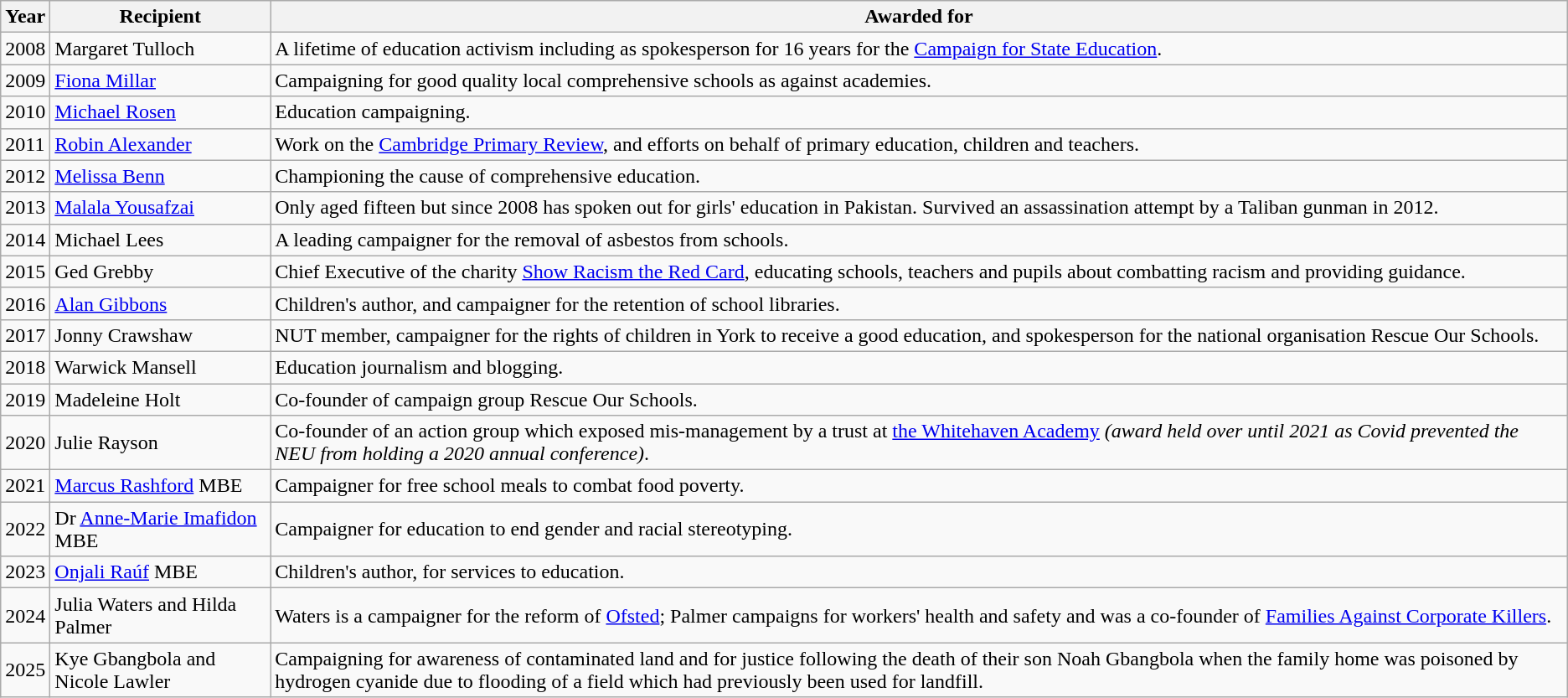<table class="wikitable">
<tr>
<th>Year</th>
<th>Recipient</th>
<th>Awarded for</th>
</tr>
<tr>
<td>2008</td>
<td>Margaret Tulloch</td>
<td>A lifetime of education activism including as spokesperson for 16 years for the <a href='#'>Campaign for State Education</a>.</td>
</tr>
<tr>
<td>2009</td>
<td><a href='#'>Fiona Millar</a></td>
<td>Campaigning for good quality local comprehensive schools as against academies.</td>
</tr>
<tr>
<td>2010</td>
<td><a href='#'>Michael Rosen</a></td>
<td>Education campaigning.</td>
</tr>
<tr>
<td>2011</td>
<td><a href='#'>Robin Alexander</a></td>
<td>Work on the <a href='#'>Cambridge Primary Review</a>, and efforts on behalf of primary education, children and teachers.</td>
</tr>
<tr>
<td>2012</td>
<td><a href='#'>Melissa Benn</a></td>
<td>Championing the cause of comprehensive education.</td>
</tr>
<tr>
<td>2013</td>
<td><a href='#'>Malala Yousafzai</a></td>
<td>Only aged fifteen but since 2008 has spoken out for girls' education in Pakistan.  Survived an assassination attempt by a Taliban gunman in 2012.</td>
</tr>
<tr>
<td>2014</td>
<td>Michael Lees</td>
<td>A leading campaigner for the removal of asbestos from schools.</td>
</tr>
<tr>
<td>2015</td>
<td>Ged Grebby</td>
<td>Chief Executive of the charity <a href='#'>Show Racism the Red Card</a>, educating schools, teachers and pupils about combatting racism and providing guidance.</td>
</tr>
<tr>
<td>2016</td>
<td><a href='#'>Alan Gibbons</a></td>
<td>Children's author, and campaigner for the retention of school libraries.</td>
</tr>
<tr>
<td>2017</td>
<td>Jonny Crawshaw</td>
<td>NUT member, campaigner for the rights of children in York to receive a good education, and spokesperson for the national organisation Rescue Our Schools.</td>
</tr>
<tr>
<td>2018</td>
<td>Warwick Mansell</td>
<td>Education journalism and blogging.</td>
</tr>
<tr>
<td>2019</td>
<td>Madeleine Holt</td>
<td>Co-founder of campaign group Rescue Our Schools.</td>
</tr>
<tr>
<td>2020</td>
<td>Julie Rayson</td>
<td>Co-founder of an action group which exposed mis-management by a trust at <a href='#'>the Whitehaven Academy</a> <em>(award held over until 2021 as Covid prevented the NEU from holding a 2020 annual conference)</em>.</td>
</tr>
<tr>
<td>2021</td>
<td><a href='#'>Marcus Rashford</a> MBE</td>
<td>Campaigner for free school meals to combat food poverty.</td>
</tr>
<tr>
<td>2022</td>
<td>Dr <a href='#'>Anne-Marie Imafidon</a> MBE</td>
<td>Campaigner for education to end gender and racial stereotyping.</td>
</tr>
<tr>
<td>2023</td>
<td><a href='#'>Onjali Raúf</a> MBE</td>
<td>Children's author, for services to education.</td>
</tr>
<tr>
<td>2024</td>
<td>Julia Waters and Hilda Palmer</td>
<td>Waters is a campaigner for the reform of <a href='#'>Ofsted</a>; Palmer campaigns for workers' health and safety and was a co-founder of <a href='#'>Families Against Corporate Killers</a>.</td>
</tr>
<tr>
<td>2025</td>
<td>Kye Gbangbola and Nicole Lawler</td>
<td>Campaigning for awareness of contaminated land and for justice following the death of their son Noah Gbangbola when the family home was poisoned by hydrogen cyanide due to flooding of a field which had previously been used for landfill.</td>
</tr>
</table>
